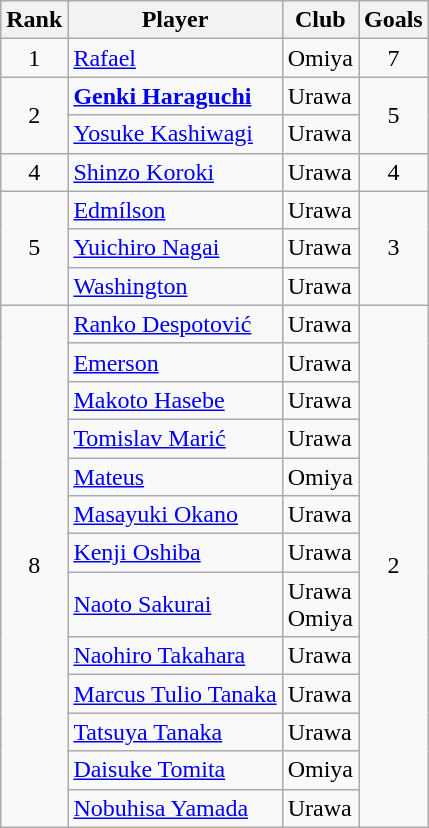<table class="wikitable" style="text-align:center">
<tr>
<th>Rank</th>
<th>Player</th>
<th>Club</th>
<th>Goals</th>
</tr>
<tr>
<td>1</td>
<td align=left> <a href='#'>Rafael</a></td>
<td align=left>Omiya</td>
<td>7</td>
</tr>
<tr>
<td rowspan=2>2</td>
<td align=left> <strong><a href='#'>Genki Haraguchi</a></strong></td>
<td align=left>Urawa</td>
<td rowspan=2>5</td>
</tr>
<tr>
<td align=left> <a href='#'>Yosuke Kashiwagi</a></td>
<td align=left>Urawa</td>
</tr>
<tr>
<td>4</td>
<td align=left> <a href='#'>Shinzo Koroki</a></td>
<td align=left>Urawa</td>
<td>4</td>
</tr>
<tr>
<td rowspan=3>5</td>
<td align=left> <a href='#'>Edmílson</a></td>
<td align=left>Urawa</td>
<td rowspan=3>3</td>
</tr>
<tr>
<td align=left> <a href='#'>Yuichiro Nagai</a></td>
<td align=left>Urawa</td>
</tr>
<tr>
<td align=left> <a href='#'>Washington</a></td>
<td align=left>Urawa</td>
</tr>
<tr>
<td rowspan=13>8</td>
<td align=left> <a href='#'>Ranko Despotović</a></td>
<td align=left>Urawa</td>
<td rowspan=13>2</td>
</tr>
<tr>
<td align=left> <a href='#'>Emerson</a></td>
<td align=left>Urawa</td>
</tr>
<tr>
<td align=left> <a href='#'>Makoto Hasebe</a></td>
<td align=left>Urawa</td>
</tr>
<tr>
<td align=left> <a href='#'>Tomislav Marić</a></td>
<td align=left>Urawa</td>
</tr>
<tr>
<td align=left> <a href='#'>Mateus</a></td>
<td align=left>Omiya</td>
</tr>
<tr>
<td align=left> <a href='#'>Masayuki Okano</a></td>
<td align=left>Urawa</td>
</tr>
<tr>
<td align=left> <a href='#'>Kenji Oshiba</a></td>
<td align=left>Urawa</td>
</tr>
<tr>
<td align=left> <a href='#'>Naoto Sakurai</a></td>
<td align=left>Urawa<br>Omiya</td>
</tr>
<tr>
<td align=left> <a href='#'>Naohiro Takahara</a></td>
<td align=left>Urawa</td>
</tr>
<tr>
<td align=left> <a href='#'>Marcus Tulio Tanaka</a></td>
<td align=left>Urawa</td>
</tr>
<tr>
<td align=left> <a href='#'>Tatsuya Tanaka</a></td>
<td align=left>Urawa</td>
</tr>
<tr>
<td align=left> <a href='#'>Daisuke Tomita</a></td>
<td align=left>Omiya</td>
</tr>
<tr>
<td align=left> <a href='#'>Nobuhisa Yamada</a></td>
<td align=left>Urawa</td>
</tr>
</table>
